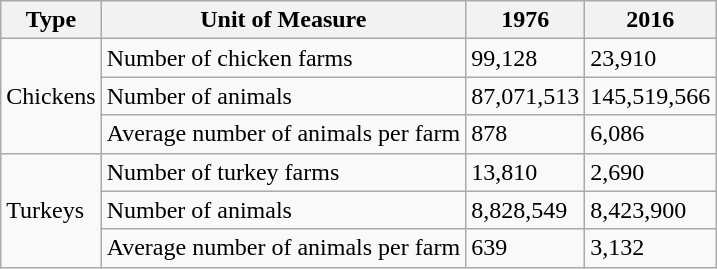<table class="wikitable sortable">
<tr>
<th>Type</th>
<th>Unit of Measure</th>
<th>1976</th>
<th>2016</th>
</tr>
<tr>
<td rowspan = "3">Chickens</td>
<td>Number of chicken farms</td>
<td>99,128</td>
<td>23,910</td>
</tr>
<tr>
<td>Number of animals</td>
<td>87,071,513</td>
<td>145,519,566</td>
</tr>
<tr>
<td>Average number of animals per farm</td>
<td>878</td>
<td>6,086</td>
</tr>
<tr>
<td rowspan = "3">Turkeys</td>
<td>Number of turkey farms</td>
<td>13,810</td>
<td>2,690</td>
</tr>
<tr>
<td>Number of animals</td>
<td>8,828,549</td>
<td>8,423,900</td>
</tr>
<tr>
<td>Average number of animals per farm</td>
<td>639</td>
<td>3,132</td>
</tr>
</table>
